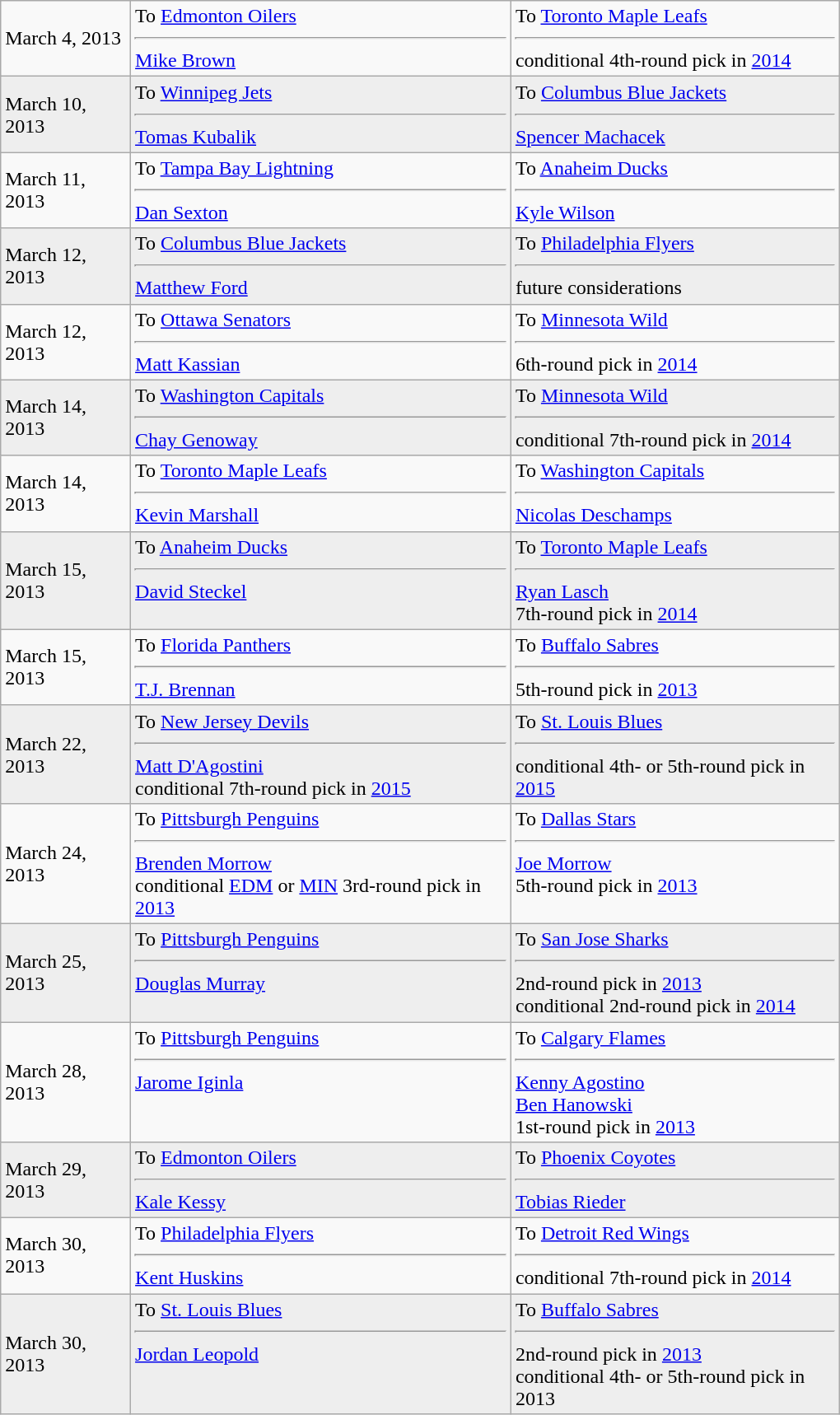<table class="wikitable" style="border:1px solid #999999; width:680px;">
<tr>
<td>March 4, 2013</td>
<td valign="top">To <a href='#'>Edmonton Oilers</a><hr><a href='#'>Mike Brown</a></td>
<td valign="top">To <a href='#'>Toronto Maple Leafs</a><hr>conditional 4th-round pick in <a href='#'>2014</a></td>
</tr>
<tr bgcolor="eeeeee">
<td>March 10, 2013</td>
<td valign="top">To <a href='#'>Winnipeg Jets</a><hr><a href='#'>Tomas Kubalik</a></td>
<td valign="top">To <a href='#'>Columbus Blue Jackets</a><hr><a href='#'>Spencer Machacek</a></td>
</tr>
<tr>
<td>March 11, 2013</td>
<td valign="top">To <a href='#'>Tampa Bay Lightning</a><hr><a href='#'>Dan Sexton</a></td>
<td valign="top">To <a href='#'>Anaheim Ducks</a><hr><a href='#'>Kyle Wilson</a></td>
</tr>
<tr bgcolor="eeeeee">
<td>March 12, 2013</td>
<td valign="top">To <a href='#'>Columbus Blue Jackets</a><hr><a href='#'>Matthew Ford</a></td>
<td valign="top">To <a href='#'>Philadelphia Flyers</a><hr>future considerations</td>
</tr>
<tr>
<td>March 12, 2013</td>
<td valign="top">To <a href='#'>Ottawa Senators</a><hr><a href='#'>Matt Kassian</a></td>
<td valign="top">To <a href='#'>Minnesota Wild</a><hr>6th-round pick in <a href='#'>2014</a></td>
</tr>
<tr bgcolor="eeeeee">
<td>March 14, 2013</td>
<td valign="top">To <a href='#'>Washington Capitals</a><hr><a href='#'>Chay Genoway</a></td>
<td valign="top">To <a href='#'>Minnesota Wild</a><hr>conditional 7th-round pick in <a href='#'>2014</a></td>
</tr>
<tr>
<td>March 14, 2013</td>
<td valign="top">To <a href='#'>Toronto Maple Leafs</a><hr><a href='#'>Kevin Marshall</a></td>
<td valign="top">To <a href='#'>Washington Capitals</a><hr><a href='#'>Nicolas Deschamps</a></td>
</tr>
<tr bgcolor="eeeeee">
<td>March 15, 2013</td>
<td valign="top">To <a href='#'>Anaheim Ducks</a><hr><a href='#'>David Steckel</a></td>
<td valign="top">To <a href='#'>Toronto Maple Leafs</a><hr><a href='#'>Ryan Lasch</a><br>7th-round pick in <a href='#'>2014</a></td>
</tr>
<tr>
<td>March 15, 2013</td>
<td valign="top">To <a href='#'>Florida Panthers</a><hr><a href='#'>T.J. Brennan</a></td>
<td valign="top">To <a href='#'>Buffalo Sabres</a><hr>5th-round pick in <a href='#'>2013</a></td>
</tr>
<tr bgcolor="eeeeee">
<td>March 22, 2013</td>
<td valign="top">To <a href='#'>New Jersey Devils</a><hr><a href='#'>Matt D'Agostini</a><br>conditional 7th-round pick in <a href='#'>2015</a></td>
<td valign="top">To <a href='#'>St. Louis Blues</a><hr>conditional 4th- or 5th-round pick in <a href='#'>2015</a></td>
</tr>
<tr>
<td>March 24, 2013</td>
<td valign="top">To <a href='#'>Pittsburgh Penguins</a><hr><a href='#'>Brenden Morrow</a><br>conditional <a href='#'>EDM</a> or <a href='#'>MIN</a> 3rd-round pick in <a href='#'>2013</a></td>
<td valign="top">To <a href='#'>Dallas Stars</a><hr><a href='#'>Joe Morrow</a><br>5th-round pick in <a href='#'>2013</a></td>
</tr>
<tr bgcolor="eeeeee">
<td>March 25, 2013</td>
<td valign="top">To <a href='#'>Pittsburgh Penguins</a><hr><a href='#'>Douglas Murray</a></td>
<td valign="top">To <a href='#'>San Jose Sharks</a><hr>2nd-round pick in <a href='#'>2013</a><br>conditional 2nd-round pick in <a href='#'>2014</a></td>
</tr>
<tr>
<td>March 28, 2013</td>
<td valign="top">To <a href='#'>Pittsburgh Penguins</a><hr><a href='#'>Jarome Iginla</a></td>
<td valign="top">To <a href='#'>Calgary Flames</a><hr><a href='#'>Kenny Agostino</a><br><a href='#'>Ben Hanowski</a><br>1st-round pick in <a href='#'>2013</a></td>
</tr>
<tr bgcolor="eeeeee">
<td>March 29, 2013</td>
<td valign="top">To <a href='#'>Edmonton Oilers</a><hr><a href='#'>Kale Kessy</a></td>
<td valign="top">To <a href='#'>Phoenix Coyotes</a><hr><a href='#'>Tobias Rieder</a></td>
</tr>
<tr>
<td>March 30, 2013</td>
<td valign="top">To <a href='#'>Philadelphia Flyers</a><hr><a href='#'>Kent Huskins</a></td>
<td valign="top">To <a href='#'>Detroit Red Wings</a><hr>conditional 7th-round pick in <a href='#'>2014</a></td>
</tr>
<tr bgcolor="eeeeee">
<td>March 30, 2013</td>
<td valign="top">To <a href='#'>St. Louis Blues</a><hr><a href='#'>Jordan Leopold</a></td>
<td valign="top">To <a href='#'>Buffalo Sabres</a><hr>2nd-round pick in <a href='#'>2013</a><br>conditional 4th- or 5th-round pick in 2013</td>
</tr>
</table>
